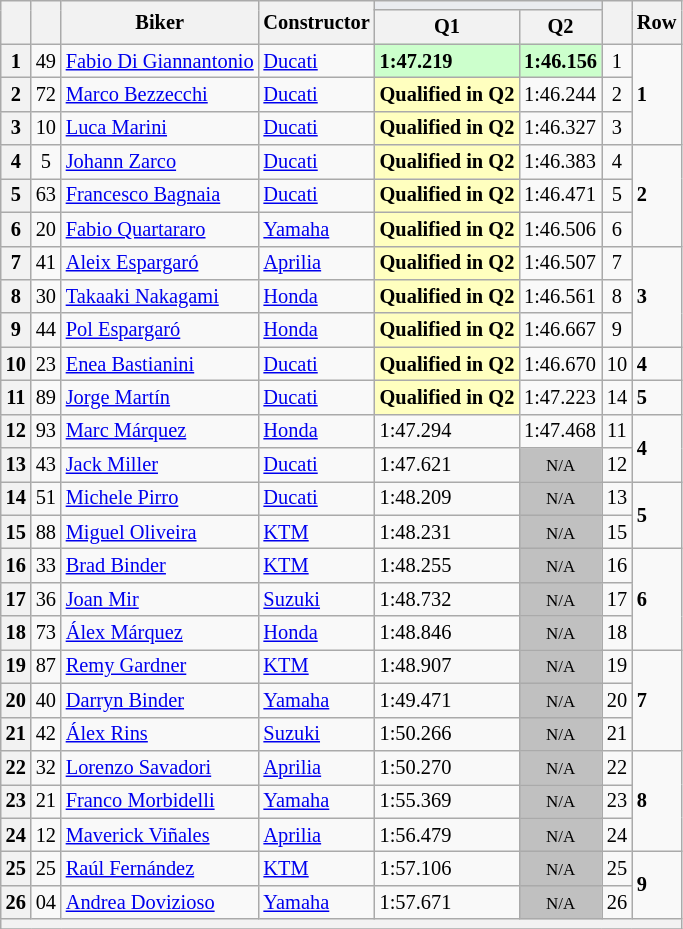<table class="wikitable sortable" style="font-size: 85%;">
<tr>
<th rowspan="2"></th>
<th rowspan="2"></th>
<th rowspan="2">Biker</th>
<th rowspan="2">Constructor</th>
<th colspan="2" style="background:#eaecf0; text-align:center;"></th>
<th rowspan="2"></th>
<th rowspan="2">Row</th>
</tr>
<tr>
<th scope="col">Q1</th>
<th scope="col">Q2</th>
</tr>
<tr>
<th scope="row">1</th>
<td align="center">49</td>
<td> <a href='#'>Fabio Di Giannantonio</a></td>
<td><a href='#'>Ducati</a></td>
<td style="background:#ccffcc;"><strong>1:47.219</strong></td>
<td style="background:#ccffcc;"><strong>1:46.156</strong></td>
<td align="center">1</td>
<td rowspan="3"><strong>1</strong></td>
</tr>
<tr>
<th scope="row">2</th>
<td align="center">72</td>
<td> <a href='#'>Marco Bezzecchi</a></td>
<td><a href='#'>Ducati</a></td>
<td style="background:#ffffbf;"><strong>Qualified in Q2</strong></td>
<td>1:46.244</td>
<td align="center">2</td>
</tr>
<tr>
<th scope="row">3</th>
<td align="center">10</td>
<td> <a href='#'>Luca Marini</a></td>
<td><a href='#'>Ducati</a></td>
<td style="background:#ffffbf;"><strong>Qualified in Q2</strong></td>
<td>1:46.327</td>
<td align="center">3</td>
</tr>
<tr>
<th scope="row">4</th>
<td align="center">5</td>
<td> <a href='#'>Johann Zarco</a></td>
<td><a href='#'>Ducati</a></td>
<td style="background:#ffffbf;"><strong>Qualified in Q2</strong></td>
<td>1:46.383</td>
<td align="center">4</td>
<td rowspan="3"><strong>2</strong></td>
</tr>
<tr>
<th scope="row">5</th>
<td align="center">63</td>
<td> <a href='#'>Francesco Bagnaia</a></td>
<td><a href='#'>Ducati</a></td>
<td style="background:#ffffbf;"><strong>Qualified in Q2</strong></td>
<td>1:46.471</td>
<td align="center">5</td>
</tr>
<tr>
<th scope="row">6</th>
<td align="center">20</td>
<td> <a href='#'>Fabio Quartararo</a></td>
<td><a href='#'>Yamaha</a></td>
<td style="background:#ffffbf;"><strong>Qualified in Q2</strong></td>
<td>1:46.506</td>
<td align="center">6</td>
</tr>
<tr>
<th scope="row">7</th>
<td align="center">41</td>
<td> <a href='#'>Aleix Espargaró</a></td>
<td><a href='#'>Aprilia</a></td>
<td style="background:#ffffbf;"><strong>Qualified in Q2</strong></td>
<td>1:46.507</td>
<td align="center">7</td>
<td rowspan="3"><strong>3</strong></td>
</tr>
<tr>
<th scope="row">8</th>
<td align="center">30</td>
<td> <a href='#'>Takaaki Nakagami</a></td>
<td><a href='#'>Honda</a></td>
<td style="background:#ffffbf;"><strong>Qualified in Q2</strong></td>
<td>1:46.561</td>
<td align="center">8</td>
</tr>
<tr>
<th scope="row">9</th>
<td align="center">44</td>
<td> <a href='#'>Pol Espargaró</a></td>
<td><a href='#'>Honda</a></td>
<td style="background:#ffffbf;"><strong>Qualified in Q2</strong></td>
<td>1:46.667</td>
<td align="center">9</td>
</tr>
<tr>
<th scope="row">10</th>
<td align="center">23</td>
<td> <a href='#'>Enea Bastianini</a></td>
<td><a href='#'>Ducati</a></td>
<td style="background:#ffffbf;"><strong>Qualified in Q2</strong></td>
<td>1:46.670</td>
<td align="center">10</td>
<td><strong>4</strong></td>
</tr>
<tr>
<th scope="row">11</th>
<td align="center">89</td>
<td> <a href='#'>Jorge Martín</a></td>
<td><a href='#'>Ducati</a></td>
<td style="background:#ffffbf;"><strong>Qualified in Q2</strong></td>
<td>1:47.223</td>
<td align="center">14</td>
<td><strong>5</strong></td>
</tr>
<tr>
<th scope="row">12</th>
<td align="center">93</td>
<td> <a href='#'>Marc Márquez</a></td>
<td><a href='#'>Honda</a></td>
<td>1:47.294</td>
<td>1:47.468</td>
<td align="center">11</td>
<td rowspan="2"><strong>4</strong></td>
</tr>
<tr>
<th scope="row">13</th>
<td align="center">43</td>
<td> <a href='#'>Jack Miller</a></td>
<td><a href='#'>Ducati</a></td>
<td>1:47.621</td>
<td style="background: silver" align="center" data-sort-value="13"><small>N/A</small></td>
<td align="center">12</td>
</tr>
<tr>
<th scope="row">14</th>
<td align="center">51</td>
<td> <a href='#'>Michele Pirro</a></td>
<td><a href='#'>Ducati</a></td>
<td>1:48.209</td>
<td style="background: silver" align="center" data-sort-value="14"><small>N/A</small></td>
<td align="center">13</td>
<td rowspan="2"><strong>5</strong></td>
</tr>
<tr>
<th scope="row">15</th>
<td align="center">88</td>
<td> <a href='#'>Miguel Oliveira</a></td>
<td><a href='#'>KTM</a></td>
<td>1:48.231</td>
<td style="background: silver" align="center" data-sort-value="15"><small>N/A</small></td>
<td align="center">15</td>
</tr>
<tr>
<th scope="row">16</th>
<td align="center">33</td>
<td> <a href='#'>Brad Binder</a></td>
<td><a href='#'>KTM</a></td>
<td>1:48.255</td>
<td style="background: silver" align="center" data-sort-value="16"><small>N/A</small></td>
<td align="center">16</td>
<td rowspan="3"><strong>6</strong></td>
</tr>
<tr>
<th scope="row">17</th>
<td align="center">36</td>
<td> <a href='#'>Joan Mir</a></td>
<td><a href='#'>Suzuki</a></td>
<td>1:48.732</td>
<td style="background: silver" align="center" data-sort-value="17"><small>N/A</small></td>
<td align="center">17</td>
</tr>
<tr>
<th scope="row">18</th>
<td align="center">73</td>
<td> <a href='#'>Álex Márquez</a></td>
<td><a href='#'>Honda</a></td>
<td>1:48.846</td>
<td style="background: silver" align="center" data-sort-value="18"><small>N/A</small></td>
<td align="center">18</td>
</tr>
<tr>
<th scope="row">19</th>
<td align="center">87</td>
<td> <a href='#'>Remy Gardner</a></td>
<td><a href='#'>KTM</a></td>
<td>1:48.907</td>
<td style="background: silver" align="center" data-sort-value="19"><small>N/A</small></td>
<td align="center">19</td>
<td rowspan="3"><strong>7</strong></td>
</tr>
<tr>
<th scope="row">20</th>
<td align="center">40</td>
<td> <a href='#'>Darryn Binder</a></td>
<td><a href='#'>Yamaha</a></td>
<td>1:49.471</td>
<td style="background: silver" align="center" data-sort-value="20"><small>N/A</small></td>
<td align="center">20</td>
</tr>
<tr>
<th scope="row">21</th>
<td align="center">42</td>
<td> <a href='#'>Álex Rins</a></td>
<td><a href='#'>Suzuki</a></td>
<td>1:50.266</td>
<td style="background: silver" align="center" data-sort-value="21"><small>N/A</small></td>
<td align="center">21</td>
</tr>
<tr>
<th scope="row">22</th>
<td align="center">32</td>
<td> <a href='#'>Lorenzo Savadori</a></td>
<td><a href='#'>Aprilia</a></td>
<td>1:50.270</td>
<td style="background: silver" align="center" data-sort-value="22"><small>N/A</small></td>
<td align="center">22</td>
<td rowspan="3"><strong>8</strong></td>
</tr>
<tr>
<th scope="row">23</th>
<td align="center">21</td>
<td> <a href='#'>Franco Morbidelli</a></td>
<td><a href='#'>Yamaha</a></td>
<td>1:55.369</td>
<td style="background: silver" align="center" data-sort-value="23"><small>N/A</small></td>
<td align="center">23</td>
</tr>
<tr>
<th scope="row">24</th>
<td align="center">12</td>
<td> <a href='#'>Maverick Viñales</a></td>
<td><a href='#'>Aprilia</a></td>
<td>1:56.479</td>
<td style="background: silver" align="center" data-sort-value="24"><small>N/A</small></td>
<td align="center">24</td>
</tr>
<tr>
<th scope="row">25</th>
<td align="center">25</td>
<td> <a href='#'>Raúl Fernández</a></td>
<td><a href='#'>KTM</a></td>
<td>1:57.106</td>
<td style="background: silver" align="center" data-sort-value="25"><small>N/A</small></td>
<td align="center">25</td>
<td rowspan="2"><strong>9</strong></td>
</tr>
<tr>
<th scope="row">26</th>
<td align="center">04</td>
<td> <a href='#'>Andrea Dovizioso</a></td>
<td><a href='#'>Yamaha</a></td>
<td>1:57.671</td>
<td style="background: silver" align="center" data-sort-value="26"><small>N/A</small></td>
<td align="center">26</td>
</tr>
<tr>
<th colspan="8"></th>
</tr>
<tr>
</tr>
</table>
